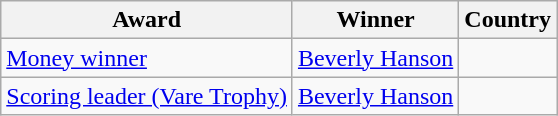<table class="wikitable">
<tr>
<th>Award</th>
<th>Winner</th>
<th>Country</th>
</tr>
<tr>
<td><a href='#'>Money winner</a></td>
<td><a href='#'>Beverly Hanson</a></td>
<td></td>
</tr>
<tr>
<td><a href='#'>Scoring leader (Vare Trophy)</a></td>
<td><a href='#'>Beverly Hanson</a></td>
<td></td>
</tr>
</table>
